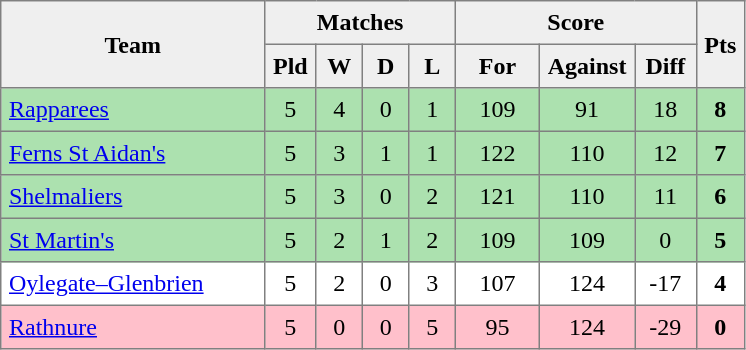<table style=border-collapse:collapse border=1 cellspacing=0 cellpadding=5>
<tr align=center bgcolor=#efefef>
<th rowspan=2 width=165>Team</th>
<th colspan=4>Matches</th>
<th colspan=3>Score</th>
<th rowspan=2width=20>Pts</th>
</tr>
<tr align=center bgcolor=#efefef>
<th width=20>Pld</th>
<th width=20>W</th>
<th width=20>D</th>
<th width=20>L</th>
<th width=45>For</th>
<th width=45>Against</th>
<th width=30>Diff</th>
</tr>
<tr align=center style="background:#ACE1AF;">
<td style="text-align:left;"><a href='#'>Rapparees</a></td>
<td>5</td>
<td>4</td>
<td>0</td>
<td>1</td>
<td>109</td>
<td>91</td>
<td>18</td>
<td><strong>8</strong></td>
</tr>
<tr align=center style="background:#ACE1AF;">
<td style="text-align:left;"><a href='#'>Ferns St Aidan's</a></td>
<td>5</td>
<td>3</td>
<td>1</td>
<td>1</td>
<td>122</td>
<td>110</td>
<td>12</td>
<td><strong>7</strong></td>
</tr>
<tr align=center style="background:#ACE1AF;">
<td style="text-align:left;"><a href='#'>Shelmaliers</a></td>
<td>5</td>
<td>3</td>
<td>0</td>
<td>2</td>
<td>121</td>
<td>110</td>
<td>11</td>
<td><strong>6</strong></td>
</tr>
<tr align=center style="background:#ACE1AF;">
<td style="text-align:left;"><a href='#'>St Martin's</a></td>
<td>5</td>
<td>2</td>
<td>1</td>
<td>2</td>
<td>109</td>
<td>109</td>
<td>0</td>
<td><strong>5</strong></td>
</tr>
<tr align=center>
<td style="text-align:left;"><a href='#'>Oylegate–Glenbrien</a></td>
<td>5</td>
<td>2</td>
<td>0</td>
<td>3</td>
<td>107</td>
<td>124</td>
<td>-17</td>
<td><strong>4</strong></td>
</tr>
<tr align=center style="background:#FFC0CB;">
<td style="text-align:left;"><a href='#'>Rathnure</a></td>
<td>5</td>
<td>0</td>
<td>0</td>
<td>5</td>
<td>95</td>
<td>124</td>
<td>-29</td>
<td><strong>0</strong></td>
</tr>
</table>
